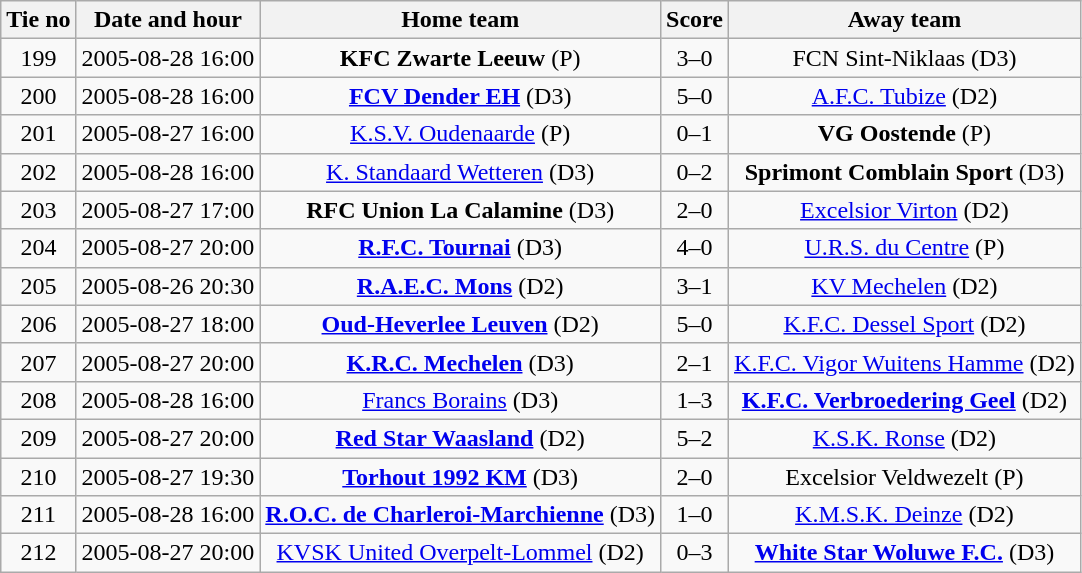<table class="wikitable" style="text-align: center">
<tr>
<th>Tie no</th>
<th>Date and hour</th>
<th>Home team</th>
<th>Score</th>
<th>Away team</th>
</tr>
<tr>
<td>199</td>
<td>2005-08-28 16:00</td>
<td><strong>KFC Zwarte Leeuw</strong> (P)</td>
<td>3–0</td>
<td>FCN Sint-Niklaas (D3)</td>
</tr>
<tr>
<td>200</td>
<td>2005-08-28 16:00</td>
<td><strong><a href='#'>FCV Dender EH</a></strong> (D3)</td>
<td>5–0</td>
<td><a href='#'>A.F.C. Tubize</a> (D2)</td>
</tr>
<tr>
<td>201</td>
<td>2005-08-27 16:00</td>
<td><a href='#'>K.S.V. Oudenaarde</a> (P)</td>
<td>0–1</td>
<td><strong>VG Oostende</strong> (P)</td>
</tr>
<tr>
<td>202</td>
<td>2005-08-28 16:00</td>
<td><a href='#'>K. Standaard Wetteren</a> (D3)</td>
<td>0–2</td>
<td><strong>Sprimont Comblain Sport</strong> (D3)</td>
</tr>
<tr>
<td>203</td>
<td>2005-08-27 17:00</td>
<td><strong>RFC Union La Calamine</strong> (D3)</td>
<td>2–0</td>
<td><a href='#'>Excelsior Virton</a> (D2)</td>
</tr>
<tr>
<td>204</td>
<td>2005-08-27 20:00</td>
<td><strong><a href='#'>R.F.C. Tournai</a></strong> (D3)</td>
<td>4–0</td>
<td><a href='#'>U.R.S. du Centre</a> (P)</td>
</tr>
<tr>
<td>205</td>
<td>2005-08-26 20:30</td>
<td><strong><a href='#'>R.A.E.C. Mons</a></strong> (D2)</td>
<td>3–1</td>
<td><a href='#'>KV Mechelen</a> (D2)</td>
</tr>
<tr>
<td>206</td>
<td>2005-08-27 18:00</td>
<td><strong><a href='#'>Oud-Heverlee Leuven</a></strong> (D2)</td>
<td>5–0</td>
<td><a href='#'>K.F.C. Dessel Sport</a> (D2)</td>
</tr>
<tr>
<td>207</td>
<td>2005-08-27 20:00</td>
<td><strong><a href='#'>K.R.C. Mechelen</a></strong> (D3)</td>
<td>2–1</td>
<td><a href='#'>K.F.C. Vigor Wuitens Hamme</a> (D2)</td>
</tr>
<tr>
<td>208</td>
<td>2005-08-28 16:00</td>
<td><a href='#'>Francs Borains</a> (D3)</td>
<td>1–3</td>
<td><strong><a href='#'>K.F.C. Verbroedering Geel</a></strong> (D2)</td>
</tr>
<tr>
<td>209</td>
<td>2005-08-27 20:00</td>
<td><strong><a href='#'>Red Star Waasland</a></strong> (D2)</td>
<td>5–2</td>
<td><a href='#'>K.S.K. Ronse</a> (D2)</td>
</tr>
<tr>
<td>210</td>
<td>2005-08-27 19:30</td>
<td><strong><a href='#'>Torhout 1992 KM</a></strong> (D3)</td>
<td>2–0</td>
<td>Excelsior Veldwezelt (P)</td>
</tr>
<tr>
<td>211</td>
<td>2005-08-28 16:00</td>
<td><strong><a href='#'>R.O.C. de Charleroi-Marchienne</a></strong> (D3)</td>
<td>1–0</td>
<td><a href='#'>K.M.S.K. Deinze</a> (D2)</td>
</tr>
<tr>
<td>212</td>
<td>2005-08-27 20:00</td>
<td><a href='#'>KVSK United Overpelt-Lommel</a> (D2)</td>
<td>0–3</td>
<td><strong><a href='#'>White Star Woluwe F.C.</a></strong> (D3)</td>
</tr>
</table>
